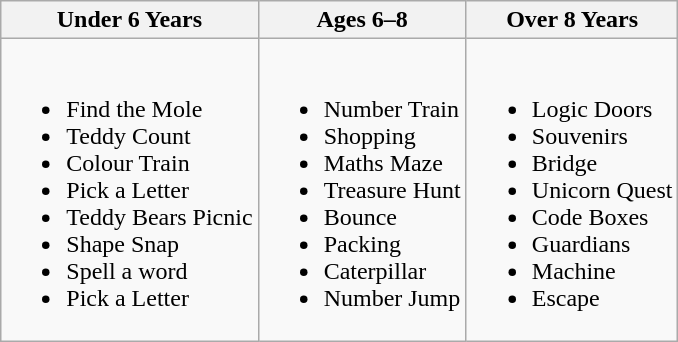<table class="wikitable">
<tr>
<th>Under 6 Years</th>
<th>Ages 6–8</th>
<th>Over 8 Years</th>
</tr>
<tr>
<td><br><ul><li>Find the Mole</li><li>Teddy Count</li><li>Colour Train</li><li>Pick a Letter</li><li>Teddy Bears Picnic</li><li>Shape Snap</li><li>Spell a word</li><li>Pick a Letter</li></ul></td>
<td><br><ul><li>Number Train</li><li>Shopping</li><li>Maths Maze</li><li>Treasure Hunt</li><li>Bounce</li><li>Packing</li><li>Caterpillar</li><li>Number Jump</li></ul></td>
<td><br><ul><li>Logic Doors</li><li>Souvenirs</li><li>Bridge</li><li>Unicorn Quest</li><li>Code Boxes</li><li>Guardians</li><li>Machine</li><li>Escape</li></ul></td>
</tr>
</table>
